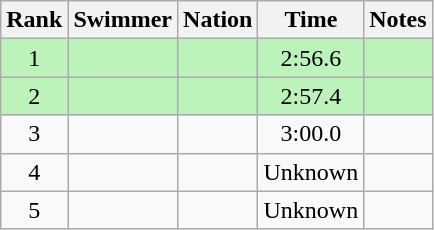<table class="wikitable sortable" style="text-align:center">
<tr>
<th>Rank</th>
<th>Swimmer</th>
<th>Nation</th>
<th>Time</th>
<th>Notes</th>
</tr>
<tr style="background:#bbf3bb;">
<td>1</td>
<td align=left></td>
<td align=left></td>
<td>2:56.6</td>
<td></td>
</tr>
<tr style="background:#bbf3bb;">
<td>2</td>
<td align=left></td>
<td align=left></td>
<td>2:57.4</td>
<td></td>
</tr>
<tr>
<td>3</td>
<td align=left></td>
<td align=left></td>
<td>3:00.0</td>
<td></td>
</tr>
<tr>
<td>4</td>
<td align=left></td>
<td align=left></td>
<td>Unknown</td>
<td></td>
</tr>
<tr>
<td>5</td>
<td align=left></td>
<td align=left></td>
<td>Unknown</td>
<td></td>
</tr>
</table>
